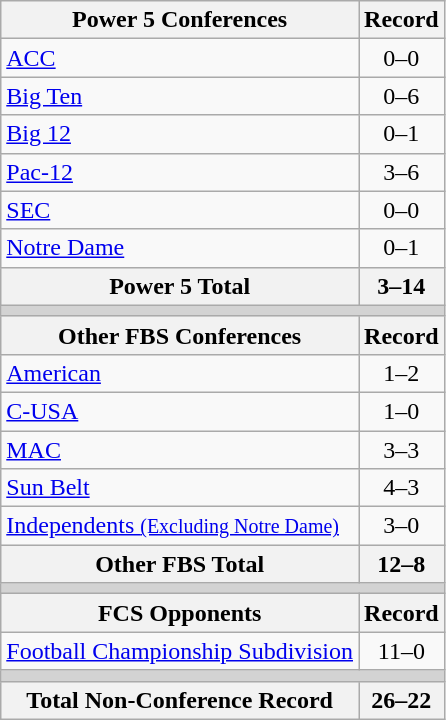<table class="wikitable">
<tr>
<th>Power 5 Conferences</th>
<th>Record</th>
</tr>
<tr>
<td><a href='#'>ACC</a></td>
<td align=center>0–0</td>
</tr>
<tr>
<td><a href='#'>Big Ten</a></td>
<td align=center>0–6</td>
</tr>
<tr>
<td><a href='#'>Big 12</a></td>
<td align=center>0–1</td>
</tr>
<tr>
<td><a href='#'>Pac-12</a></td>
<td align=center>3–6</td>
</tr>
<tr>
<td><a href='#'>SEC</a></td>
<td align=center>0–0</td>
</tr>
<tr>
<td><a href='#'>Notre Dame</a></td>
<td align=center>0–1</td>
</tr>
<tr>
<th>Power 5 Total</th>
<th>3–14</th>
</tr>
<tr>
<th colSpan="2" style="background-color:lightgrey;"></th>
</tr>
<tr>
<th>Other FBS Conferences</th>
<th>Record</th>
</tr>
<tr>
<td><a href='#'>American</a></td>
<td align=center>1–2</td>
</tr>
<tr>
<td><a href='#'>C-USA</a></td>
<td align=center>1–0</td>
</tr>
<tr>
<td><a href='#'>MAC</a></td>
<td align=center>3–3</td>
</tr>
<tr>
<td><a href='#'>Sun Belt</a></td>
<td align=center>4–3</td>
</tr>
<tr>
<td><a href='#'>Independents <small>(Excluding Notre Dame)</small></a></td>
<td align=center>3–0</td>
</tr>
<tr>
<th>Other FBS Total</th>
<th>12–8</th>
</tr>
<tr>
<th colSpan="2" style="background-color:lightgrey;"></th>
</tr>
<tr>
<th>FCS Opponents</th>
<th>Record</th>
</tr>
<tr>
<td><a href='#'>Football Championship Subdivision</a></td>
<td align=center>11–0</td>
</tr>
<tr>
<th colSpan="2" style="background-color:lightgrey;"></th>
</tr>
<tr>
<th>Total Non-Conference Record</th>
<th>26–22</th>
</tr>
</table>
